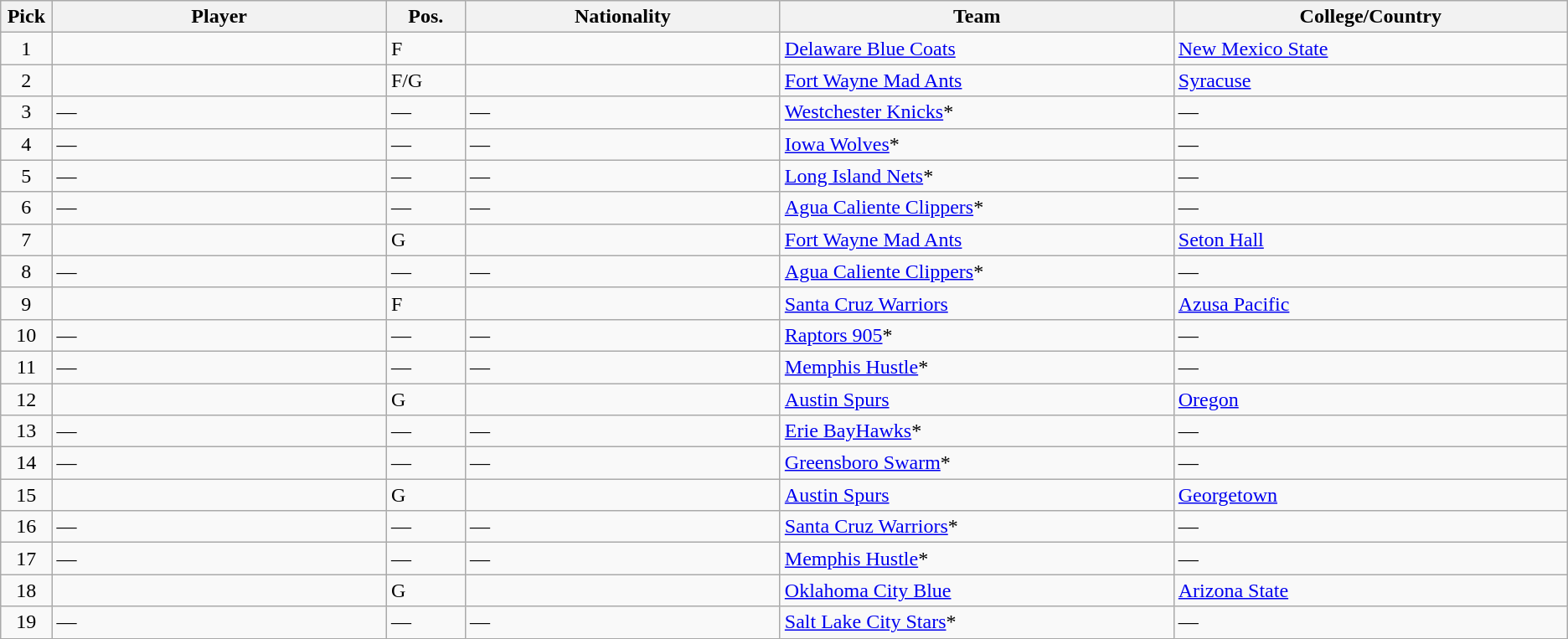<table class="wikitable sortable">
<tr>
<th width="1%">Pick</th>
<th width="17%">Player</th>
<th width="4%">Pos.</th>
<th width="16%">Nationality</th>
<th width="20%" class="unsortable">Team</th>
<th width="20%">College/Country</th>
</tr>
<tr>
<td align=center>1</td>
<td></td>
<td>F</td>
<td></td>
<td><a href='#'>Delaware Blue Coats</a></td>
<td><a href='#'>New Mexico State</a></td>
</tr>
<tr>
<td align=center>2</td>
<td></td>
<td>F/G</td>
<td></td>
<td><a href='#'>Fort Wayne Mad Ants</a></td>
<td><a href='#'>Syracuse</a></td>
</tr>
<tr>
<td align=center>3</td>
<td>—</td>
<td>—</td>
<td>—</td>
<td><a href='#'>Westchester Knicks</a>*</td>
<td>—</td>
</tr>
<tr>
<td align=center>4</td>
<td>—</td>
<td>—</td>
<td>—</td>
<td><a href='#'>Iowa Wolves</a>*</td>
<td>—</td>
</tr>
<tr>
<td align=center>5</td>
<td>—</td>
<td>—</td>
<td>—</td>
<td><a href='#'>Long Island Nets</a>*</td>
<td>—</td>
</tr>
<tr>
<td align=center>6</td>
<td>—</td>
<td>—</td>
<td>—</td>
<td><a href='#'>Agua Caliente Clippers</a>*</td>
<td>—</td>
</tr>
<tr>
<td align=center>7</td>
<td></td>
<td>G</td>
<td></td>
<td><a href='#'>Fort Wayne Mad Ants</a></td>
<td><a href='#'>Seton Hall</a></td>
</tr>
<tr>
<td align=center>8</td>
<td>—</td>
<td>—</td>
<td>—</td>
<td><a href='#'>Agua Caliente Clippers</a>*</td>
<td>—</td>
</tr>
<tr>
<td align=center>9</td>
<td></td>
<td>F</td>
<td></td>
<td><a href='#'>Santa Cruz Warriors</a></td>
<td><a href='#'>Azusa Pacific</a></td>
</tr>
<tr>
<td align=center>10</td>
<td>—</td>
<td>—</td>
<td>—</td>
<td><a href='#'>Raptors 905</a>*</td>
<td>—</td>
</tr>
<tr>
<td align=center>11</td>
<td>—</td>
<td>—</td>
<td>—</td>
<td><a href='#'>Memphis Hustle</a>*</td>
<td>—</td>
</tr>
<tr>
<td align=center>12</td>
<td></td>
<td>G</td>
<td></td>
<td><a href='#'>Austin Spurs</a></td>
<td><a href='#'>Oregon</a></td>
</tr>
<tr>
<td align=center>13</td>
<td>—</td>
<td>—</td>
<td>—</td>
<td><a href='#'>Erie BayHawks</a>*</td>
<td>—</td>
</tr>
<tr>
<td align=center>14</td>
<td>—</td>
<td>—</td>
<td>—</td>
<td><a href='#'>Greensboro Swarm</a>*</td>
<td>—</td>
</tr>
<tr>
<td align=center>15</td>
<td></td>
<td>G</td>
<td></td>
<td><a href='#'>Austin Spurs</a></td>
<td><a href='#'>Georgetown</a></td>
</tr>
<tr>
<td align=center>16</td>
<td>—</td>
<td>—</td>
<td>—</td>
<td><a href='#'>Santa Cruz Warriors</a>*</td>
<td>—</td>
</tr>
<tr>
<td align=center>17</td>
<td>—</td>
<td>—</td>
<td>—</td>
<td><a href='#'>Memphis Hustle</a>*</td>
<td>—</td>
</tr>
<tr>
<td align=center>18</td>
<td></td>
<td>G</td>
<td></td>
<td><a href='#'>Oklahoma City Blue</a></td>
<td><a href='#'>Arizona State</a></td>
</tr>
<tr>
<td align=center>19</td>
<td>—</td>
<td>—</td>
<td>—</td>
<td><a href='#'>Salt Lake City Stars</a>*</td>
<td>—</td>
</tr>
</table>
